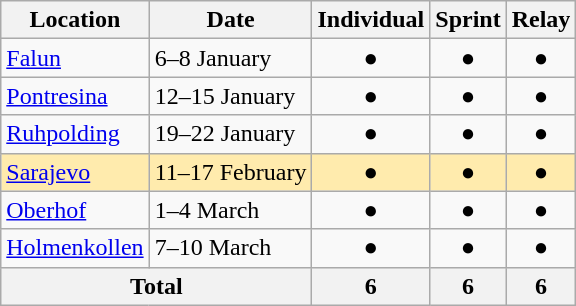<table class="wikitable" border="1">
<tr>
<th>Location</th>
<th>Date</th>
<th>Individual</th>
<th>Sprint</th>
<th>Relay</th>
</tr>
<tr align=center>
<td align=left> <a href='#'>Falun</a></td>
<td align=left>6–8 January</td>
<td>●</td>
<td>●</td>
<td>●</td>
</tr>
<tr align=center>
<td align=left> <a href='#'>Pontresina</a></td>
<td align=left>12–15 January</td>
<td>●</td>
<td>●</td>
<td>●</td>
</tr>
<tr align=center>
<td align=left> <a href='#'>Ruhpolding</a></td>
<td align=left>19–22 January</td>
<td>●</td>
<td>●</td>
<td>●</td>
</tr>
<tr align=center style="background:#FFEBAD">
<td align=left> <a href='#'>Sarajevo</a></td>
<td align=left>11–17 February</td>
<td>●</td>
<td>●</td>
<td>●</td>
</tr>
<tr align=center>
<td align=left> <a href='#'>Oberhof</a></td>
<td align=left>1–4 March</td>
<td>●</td>
<td>●</td>
<td>●</td>
</tr>
<tr align=center>
<td align=left> <a href='#'>Holmenkollen</a></td>
<td align=left>7–10 March</td>
<td>●</td>
<td>●</td>
<td>●</td>
</tr>
<tr align=center>
<th colspan="2">Total</th>
<th>6</th>
<th>6</th>
<th>6</th>
</tr>
</table>
